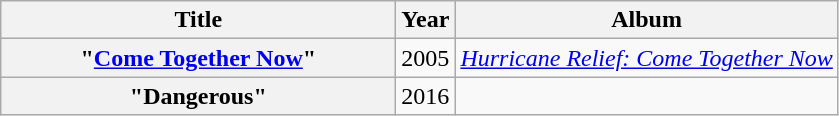<table class="wikitable plainrowheaders" style="text-align:center;">
<tr>
<th style="width:16em;">Title</th>
<th>Year</th>
<th>Album</th>
</tr>
<tr>
<th scope = "row">"<a href='#'>Come Together Now</a>"<br></th>
<td>2005</td>
<td><em><a href='#'>Hurricane Relief: Come Together Now</a></em></td>
</tr>
<tr>
<th scope = "row">"Dangerous"<br></th>
<td>2016</td>
<td></td>
</tr>
</table>
